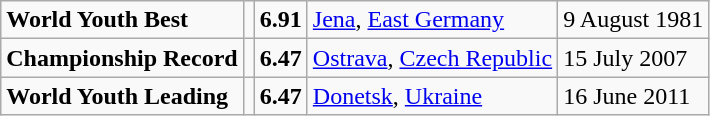<table class="wikitable">
<tr>
<td><strong>World Youth Best</strong></td>
<td></td>
<td><strong>6.91</strong></td>
<td><a href='#'>Jena</a>, <a href='#'>East Germany</a></td>
<td>9 August 1981</td>
</tr>
<tr>
<td><strong>Championship Record</strong></td>
<td></td>
<td><strong>6.47</strong></td>
<td><a href='#'>Ostrava</a>, <a href='#'>Czech Republic</a></td>
<td>15 July 2007</td>
</tr>
<tr>
<td><strong>World Youth Leading</strong></td>
<td></td>
<td><strong>6.47</strong></td>
<td><a href='#'>Donetsk</a>, <a href='#'>Ukraine</a></td>
<td>16 June 2011</td>
</tr>
</table>
